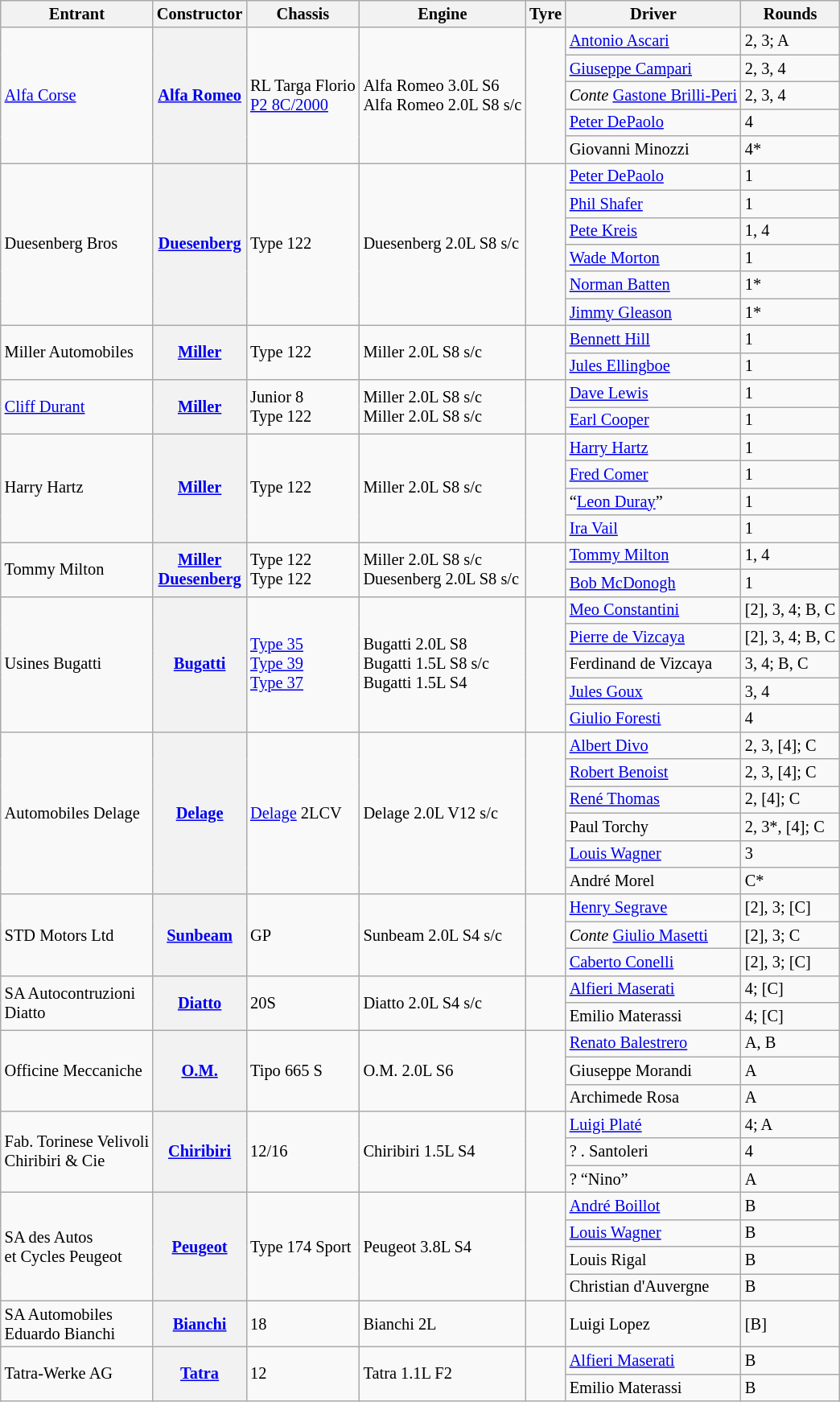<table class="wikitable" style="font-size: 85%">
<tr>
<th>Entrant</th>
<th>Constructor</th>
<th>Chassis</th>
<th>Engine</th>
<th>Tyre</th>
<th>Driver</th>
<th>Rounds</th>
</tr>
<tr>
<td rowspan="5"> <a href='#'>Alfa Corse</a></td>
<th rowspan="5"><a href='#'>Alfa Romeo</a></th>
<td rowspan="5">RL Targa Florio<br><a href='#'>P2 8C/2000</a></td>
<td rowspan="5">Alfa Romeo 3.0L S6<br>Alfa Romeo 2.0L S8 s/c</td>
<td rowspan="5"></td>
<td> <a href='#'>Antonio Ascari</a></td>
<td>2, 3; A</td>
</tr>
<tr>
<td> <a href='#'>Giuseppe Campari</a></td>
<td>2, 3, 4</td>
</tr>
<tr>
<td> <em>Conte</em> <a href='#'>Gastone Brilli-Peri</a></td>
<td>2, 3, 4</td>
</tr>
<tr>
<td> <a href='#'>Peter DePaolo</a></td>
<td>4</td>
</tr>
<tr>
<td> Giovanni Minozzi</td>
<td>4*</td>
</tr>
<tr>
<td rowspan=6> Duesenberg Bros</td>
<th rowspan=6><a href='#'>Duesenberg</a></th>
<td rowspan=6>Type 122</td>
<td rowspan=6>Duesenberg 2.0L S8 s/c</td>
<td rowspan=6></td>
<td> <a href='#'>Peter DePaolo</a></td>
<td>1</td>
</tr>
<tr>
<td> <a href='#'>Phil Shafer</a></td>
<td>1</td>
</tr>
<tr>
<td> <a href='#'>Pete Kreis</a></td>
<td>1, 4</td>
</tr>
<tr>
<td> <a href='#'>Wade Morton</a></td>
<td>1</td>
</tr>
<tr>
<td> <a href='#'>Norman Batten</a></td>
<td>1*</td>
</tr>
<tr>
<td> <a href='#'>Jimmy Gleason</a></td>
<td>1*</td>
</tr>
<tr>
<td rowspan=2> Miller Automobiles</td>
<th rowspan=2><a href='#'>Miller</a></th>
<td rowspan=2>Type 122</td>
<td rowspan=2>Miller 2.0L S8 s/c</td>
<td rowspan=2></td>
<td> <a href='#'>Bennett Hill</a></td>
<td>1</td>
</tr>
<tr>
<td> <a href='#'>Jules Ellingboe</a></td>
<td>1</td>
</tr>
<tr>
<td rowspan=2> <a href='#'>Cliff Durant</a></td>
<th rowspan=2><a href='#'>Miller</a></th>
<td rowspan=2>Junior 8<br> Type 122</td>
<td rowspan=2>Miller 2.0L S8 s/c<br> Miller 2.0L S8 s/c</td>
<td rowspan=2></td>
<td> <a href='#'>Dave Lewis</a></td>
<td>1</td>
</tr>
<tr>
<td> <a href='#'>Earl Cooper</a></td>
<td>1</td>
</tr>
<tr>
<td rowspan=4> Harry Hartz</td>
<th rowspan=4><a href='#'>Miller</a></th>
<td rowspan=4>Type 122</td>
<td rowspan=4>Miller 2.0L S8 s/c</td>
<td rowspan=4></td>
<td> <a href='#'>Harry Hartz</a></td>
<td>1</td>
</tr>
<tr>
<td> <a href='#'>Fred Comer</a></td>
<td>1</td>
</tr>
<tr>
<td> “<a href='#'>Leon Duray</a>”</td>
<td>1</td>
</tr>
<tr>
<td> <a href='#'>Ira Vail</a></td>
<td>1</td>
</tr>
<tr>
<td rowspan=2> Tommy Milton</td>
<th rowspan=2><a href='#'>Miller</a><br><a href='#'>Duesenberg</a></th>
<td rowspan=2>Type 122<br>Type 122</td>
<td rowspan=2>Miller 2.0L S8 s/c<br>Duesenberg 2.0L S8 s/c</td>
<td rowspan=2></td>
<td> <a href='#'>Tommy Milton</a></td>
<td>1, 4</td>
</tr>
<tr>
<td> <a href='#'>Bob McDonogh</a></td>
<td>1</td>
</tr>
<tr>
<td rowspan=5> Usines Bugatti</td>
<th rowspan=5><a href='#'>Bugatti</a></th>
<td rowspan=5><a href='#'>Type 35</a><br><a href='#'>Type 39</a> <br><a href='#'>Type 37</a></td>
<td rowspan=5>Bugatti 2.0L S8<br>Bugatti 1.5L S8 s/c<br>Bugatti 1.5L S4</td>
<td rowspan=5></td>
<td> <a href='#'>Meo Constantini</a></td>
<td>[2], 3, 4; B, C</td>
</tr>
<tr>
<td> <a href='#'>Pierre de Vizcaya</a></td>
<td>[2], 3, 4; B, C</td>
</tr>
<tr>
<td> Ferdinand de Vizcaya</td>
<td>3, 4; B, C</td>
</tr>
<tr>
<td> <a href='#'>Jules Goux</a></td>
<td>3, 4</td>
</tr>
<tr>
<td> <a href='#'>Giulio Foresti</a></td>
<td>4</td>
</tr>
<tr>
<td rowspan=6> Automobiles Delage</td>
<th rowspan=6><a href='#'>Delage</a></th>
<td rowspan=6><a href='#'>Delage</a> 2LCV</td>
<td rowspan=6>Delage 2.0L V12 s/c</td>
<td rowspan=6></td>
<td> <a href='#'>Albert Divo</a></td>
<td>2, 3, [4]; C</td>
</tr>
<tr>
<td> <a href='#'>Robert Benoist</a></td>
<td>2, 3, [4]; C</td>
</tr>
<tr>
<td> <a href='#'>René Thomas</a></td>
<td>2, [4]; C</td>
</tr>
<tr>
<td> Paul Torchy</td>
<td>2, 3*, [4]; C</td>
</tr>
<tr>
<td> <a href='#'>Louis Wagner</a></td>
<td>3</td>
</tr>
<tr>
<td> André Morel</td>
<td>C*</td>
</tr>
<tr>
<td rowspan=3> STD Motors Ltd<br></td>
<th rowspan=3><a href='#'>Sunbeam</a></th>
<td rowspan=3>GP</td>
<td rowspan=3>Sunbeam 2.0L S4 s/c</td>
<td rowspan=3></td>
<td> <a href='#'>Henry Segrave</a></td>
<td>[2], 3; [C]</td>
</tr>
<tr>
<td> <em>Conte</em> <a href='#'>Giulio Masetti</a></td>
<td>[2], 3; C</td>
</tr>
<tr>
<td> <a href='#'>Caberto Conelli</a></td>
<td>[2], 3; [C]</td>
</tr>
<tr>
<td rowspan=2> SA Autocontruzioni<br>Diatto</td>
<th rowspan=2><a href='#'>Diatto</a></th>
<td rowspan=2>20S</td>
<td rowspan=2>Diatto 2.0L S4 s/c</td>
<td rowspan=2></td>
<td> <a href='#'>Alfieri Maserati</a></td>
<td>4; [C]</td>
</tr>
<tr>
<td> Emilio Materassi</td>
<td>4; [C]</td>
</tr>
<tr>
<td rowspan=3> Officine Meccaniche</td>
<th rowspan=3><a href='#'>O.M.</a></th>
<td rowspan=3>Tipo 665 S</td>
<td rowspan=3>O.M. 2.0L S6</td>
<td rowspan=3></td>
<td> <a href='#'>Renato Balestrero</a></td>
<td>A, B</td>
</tr>
<tr>
<td> Giuseppe Morandi</td>
<td>A</td>
</tr>
<tr>
<td> Archimede Rosa</td>
<td>A</td>
</tr>
<tr>
<td rowspan=3> Fab. Torinese Velivoli<br>Chiribiri & Cie</td>
<th rowspan=3><a href='#'>Chiribiri</a></th>
<td rowspan=3>12/16</td>
<td rowspan=3>Chiribiri 1.5L S4</td>
<td rowspan=3></td>
<td> <a href='#'>Luigi Platé</a></td>
<td>4; A</td>
</tr>
<tr>
<td>? . Santoleri</td>
<td>4</td>
</tr>
<tr>
<td>? “Nino”</td>
<td>A</td>
</tr>
<tr>
<td rowspan=4> SA des Autos<br>et Cycles Peugeot</td>
<th rowspan=4><a href='#'>Peugeot</a></th>
<td rowspan=4>Type 174 Sport</td>
<td rowspan=4>Peugeot 3.8L S4</td>
<td rowspan=4></td>
<td> <a href='#'>André Boillot</a></td>
<td>B</td>
</tr>
<tr>
<td> <a href='#'>Louis Wagner</a></td>
<td>B</td>
</tr>
<tr>
<td> Louis Rigal</td>
<td>B</td>
</tr>
<tr>
<td> Christian d'Auvergne</td>
<td>B</td>
</tr>
<tr>
<td> SA Automobiles<br>Eduardo Bianchi</td>
<th><a href='#'>Bianchi</a></th>
<td>18</td>
<td>Bianchi 2L</td>
<td></td>
<td> Luigi Lopez</td>
<td>[B]</td>
</tr>
<tr>
<td rowspan=2> Tatra-Werke AG</td>
<th rowspan=2><a href='#'>Tatra</a></th>
<td rowspan=2>12</td>
<td rowspan=2>Tatra 1.1L F2</td>
<td rowspan=2></td>
<td> <a href='#'>Alfieri Maserati</a></td>
<td>B</td>
</tr>
<tr>
<td> Emilio Materassi</td>
<td>B</td>
</tr>
</table>
